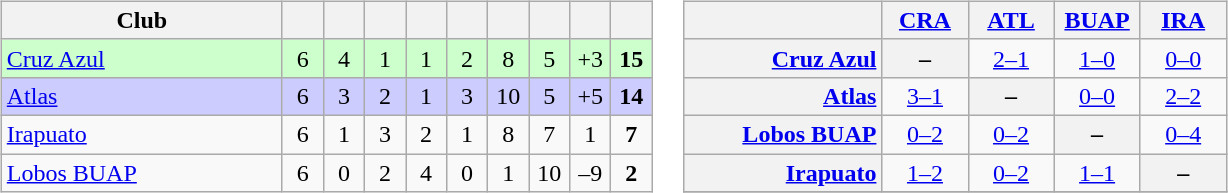<table>
<tr>
<td><br><table class="wikitable" style="text-align:center">
<tr>
<th width="180">Club</th>
<th width="20"></th>
<th width="20"></th>
<th width="20"></th>
<th width="20"></th>
<th width="20"></th>
<th width="20"></th>
<th width="20"></th>
<th width="20"></th>
<th width="20"></th>
</tr>
<tr bgcolor="#ccffcc">
<td align=left><a href='#'>Cruz Azul</a></td>
<td>6</td>
<td>4</td>
<td>1</td>
<td>1</td>
<td>2</td>
<td>8</td>
<td>5</td>
<td>+3</td>
<td><strong>15</strong></td>
</tr>
<tr bgcolor="#ccccff">
<td align=left><a href='#'>Atlas</a></td>
<td>6</td>
<td>3</td>
<td>2</td>
<td>1</td>
<td>3</td>
<td>10</td>
<td>5</td>
<td>+5</td>
<td><strong>14</strong></td>
</tr>
<tr>
<td align=left><a href='#'>Irapuato</a></td>
<td>6</td>
<td>1</td>
<td>3</td>
<td>2</td>
<td>1</td>
<td>8</td>
<td>7</td>
<td>1</td>
<td><strong>7</strong></td>
</tr>
<tr>
<td align=left><a href='#'>Lobos BUAP</a></td>
<td>6</td>
<td>0</td>
<td>2</td>
<td>4</td>
<td>0</td>
<td>1</td>
<td>10</td>
<td>–9</td>
<td><strong>2</strong></td>
</tr>
</table>
</td>
<td><br><table class="wikitable" style="text-align:center">
<tr>
<th width="125"> </th>
<th width="50"><a href='#'>CRA</a></th>
<th width="50"><a href='#'>ATL</a></th>
<th width="50"><a href='#'>BUAP</a></th>
<th width="50"><a href='#'>IRA</a></th>
</tr>
<tr>
<th style="text-align:right;"><a href='#'>Cruz Azul</a></th>
<th>–</th>
<td><a href='#'>2–1</a></td>
<td><a href='#'>1–0</a></td>
<td><a href='#'>0–0</a></td>
</tr>
<tr>
<th style="text-align:right;"><a href='#'>Atlas</a></th>
<td><a href='#'>3–1</a></td>
<th>–</th>
<td><a href='#'>0–0</a></td>
<td><a href='#'>2–2</a></td>
</tr>
<tr>
<th style="text-align:right;"><a href='#'>Lobos BUAP</a></th>
<td><a href='#'>0–2</a></td>
<td><a href='#'>0–2</a></td>
<th>–</th>
<td><a href='#'>0–4</a></td>
</tr>
<tr>
<th style="text-align:right;"><a href='#'>Irapuato</a></th>
<td><a href='#'>1–2</a></td>
<td><a href='#'>0–2</a></td>
<td><a href='#'>1–1</a></td>
<th>–</th>
</tr>
<tr>
</tr>
</table>
</td>
</tr>
</table>
